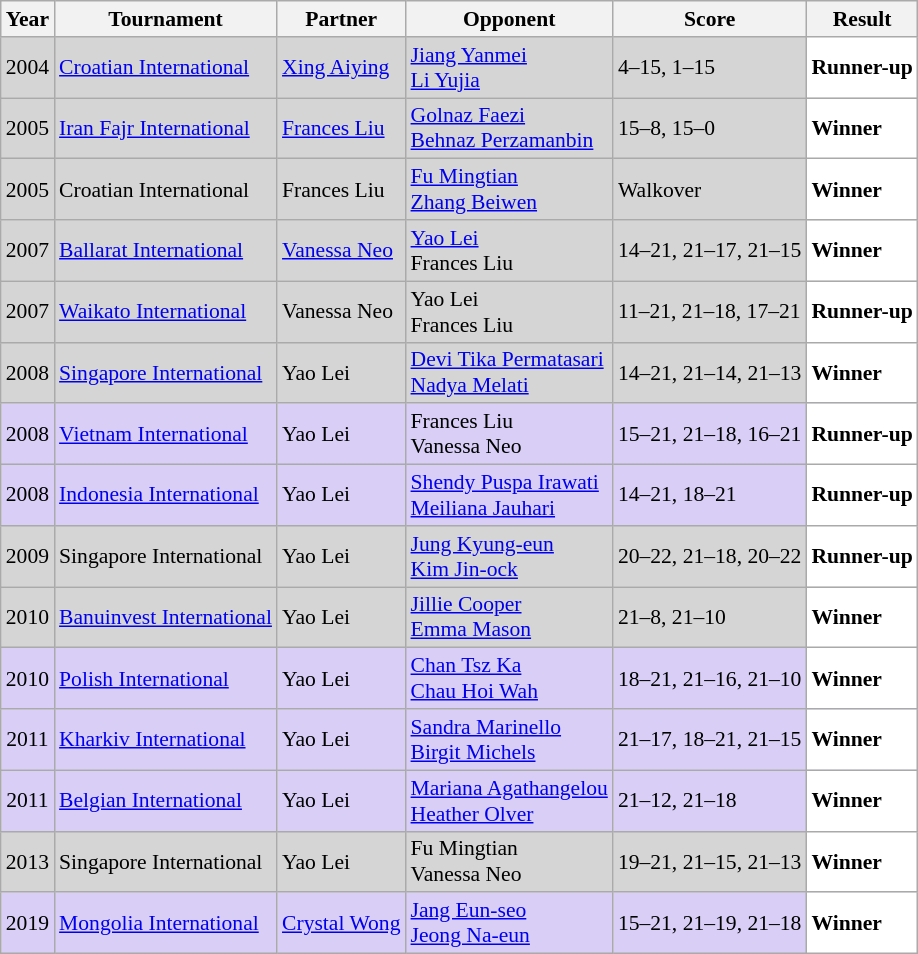<table class="sortable wikitable" style="font-size: 90%;">
<tr>
<th>Year</th>
<th>Tournament</th>
<th>Partner</th>
<th>Opponent</th>
<th>Score</th>
<th>Result</th>
</tr>
<tr style="background:#D5D5D5">
<td align="center">2004</td>
<td align="left"><a href='#'>Croatian International</a></td>
<td align="left"> <a href='#'>Xing Aiying</a></td>
<td align="left"> <a href='#'>Jiang Yanmei</a><br> <a href='#'>Li Yujia</a></td>
<td align="left">4–15, 1–15</td>
<td style="text-align:left; background:white"> <strong>Runner-up</strong></td>
</tr>
<tr style="background:#D5D5D5">
<td align="center">2005</td>
<td align="left"><a href='#'>Iran Fajr International</a></td>
<td align="left"> <a href='#'>Frances Liu</a></td>
<td align="left"> <a href='#'>Golnaz Faezi</a><br> <a href='#'>Behnaz Perzamanbin</a></td>
<td align="left">15–8, 15–0</td>
<td style="text-align:left; background:white"> <strong>Winner</strong></td>
</tr>
<tr style="background:#D5D5D5">
<td align="center">2005</td>
<td align="left">Croatian International</td>
<td align="left"> Frances Liu</td>
<td align="left"> <a href='#'>Fu Mingtian</a><br> <a href='#'>Zhang Beiwen</a></td>
<td align="left">Walkover</td>
<td style="text-align:left; background:white"> <strong>Winner</strong></td>
</tr>
<tr style="background:#D5D5D5">
<td align="center">2007</td>
<td align="left"><a href='#'>Ballarat International</a></td>
<td align="left"> <a href='#'>Vanessa Neo</a></td>
<td align="left"> <a href='#'>Yao Lei</a><br> Frances Liu</td>
<td align="left">14–21, 21–17, 21–15</td>
<td style="text-align:left; background:white"> <strong>Winner</strong></td>
</tr>
<tr style="background:#D5D5D5">
<td align="center">2007</td>
<td align="left"><a href='#'>Waikato International</a></td>
<td align="left"> Vanessa Neo</td>
<td align="left"> Yao Lei<br> Frances Liu</td>
<td align="left">11–21, 21–18, 17–21</td>
<td style="text-align:left; background:white"> <strong>Runner-up</strong></td>
</tr>
<tr style="background:#D5D5D5">
<td align="center">2008</td>
<td align="left"><a href='#'>Singapore International</a></td>
<td align="left"> Yao Lei</td>
<td align="left"> <a href='#'>Devi Tika Permatasari</a><br> <a href='#'>Nadya Melati</a></td>
<td align="left">14–21, 21–14, 21–13</td>
<td style="text-align:left; background:white"> <strong>Winner</strong></td>
</tr>
<tr style="background:#D8CEF6">
<td align="center">2008</td>
<td align="left"><a href='#'>Vietnam International</a></td>
<td align="left"> Yao Lei</td>
<td align="left"> Frances Liu<br> Vanessa Neo</td>
<td align="left">15–21, 21–18, 16–21</td>
<td style="text-align:left; background:white"> <strong>Runner-up</strong></td>
</tr>
<tr style="background:#D8CEF6">
<td align="center">2008</td>
<td align="left"><a href='#'>Indonesia International</a></td>
<td align="left"> Yao Lei</td>
<td align="left"> <a href='#'>Shendy Puspa Irawati</a><br> <a href='#'>Meiliana Jauhari</a></td>
<td align="left">14–21, 18–21</td>
<td style="text-align:left; background:white"> <strong>Runner-up</strong></td>
</tr>
<tr style="background:#D5D5D5">
<td align="center">2009</td>
<td align="left">Singapore International</td>
<td align="left"> Yao Lei</td>
<td align="left"> <a href='#'>Jung Kyung-eun</a><br> <a href='#'>Kim Jin-ock</a></td>
<td align="left">20–22, 21–18, 20–22</td>
<td style="text-align:left; background:white"> <strong>Runner-up</strong></td>
</tr>
<tr style="background:#D5D5D5">
<td align="center">2010</td>
<td align="left"><a href='#'>Banuinvest International</a></td>
<td align="left"> Yao Lei</td>
<td align="left"> <a href='#'>Jillie Cooper</a><br> <a href='#'>Emma Mason</a></td>
<td align="left">21–8, 21–10</td>
<td style="text-align:left; background:white"> <strong>Winner</strong></td>
</tr>
<tr style="background:#D8CEF6">
<td align="center">2010</td>
<td align="left"><a href='#'>Polish International</a></td>
<td align="left"> Yao Lei</td>
<td align="left"> <a href='#'>Chan Tsz Ka</a><br> <a href='#'>Chau Hoi Wah</a></td>
<td align="left">18–21, 21–16, 21–10</td>
<td style="text-align:left; background:white"> <strong>Winner</strong></td>
</tr>
<tr style="background:#D8CEF6">
<td align="center">2011</td>
<td align="left"><a href='#'>Kharkiv International</a></td>
<td align="left"> Yao Lei</td>
<td align="left"> <a href='#'>Sandra Marinello</a><br> <a href='#'>Birgit Michels</a></td>
<td align="left">21–17, 18–21, 21–15</td>
<td style="text-align:left; background:white"> <strong>Winner</strong></td>
</tr>
<tr style="background:#D8CEF6">
<td align="center">2011</td>
<td align="left"><a href='#'>Belgian International</a></td>
<td align="left"> Yao Lei</td>
<td align="left"> <a href='#'>Mariana Agathangelou</a><br> <a href='#'>Heather Olver</a></td>
<td align="left">21–12, 21–18</td>
<td style="text-align:left; background:white"> <strong>Winner</strong></td>
</tr>
<tr style="background:#D5D5D5">
<td align="center">2013</td>
<td align="left">Singapore International</td>
<td align="left"> Yao Lei</td>
<td align="left"> Fu Mingtian<br> Vanessa Neo</td>
<td align="left">19–21, 21–15, 21–13</td>
<td style="text-align:left; background:white"> <strong>Winner</strong></td>
</tr>
<tr style="background:#D8CEF6">
<td align="center">2019</td>
<td align="left"><a href='#'>Mongolia International</a></td>
<td align="left"> <a href='#'>Crystal Wong</a></td>
<td align="left"> <a href='#'>Jang Eun-seo</a><br> <a href='#'>Jeong Na-eun</a></td>
<td align="left">15–21, 21–19, 21–18</td>
<td style="text-align:left; background:white"> <strong>Winner</strong></td>
</tr>
</table>
